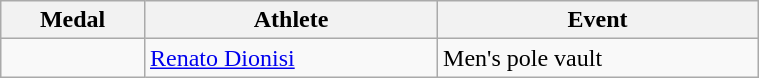<table class="wikitable" style="width:40%; font-size:100%; text-align:left;">
<tr>
<th>Medal</th>
<th>Athlete</th>
<th>Event</th>
</tr>
<tr>
<td align=center></td>
<td><a href='#'>Renato Dionisi</a></td>
<td>Men's pole vault</td>
</tr>
</table>
